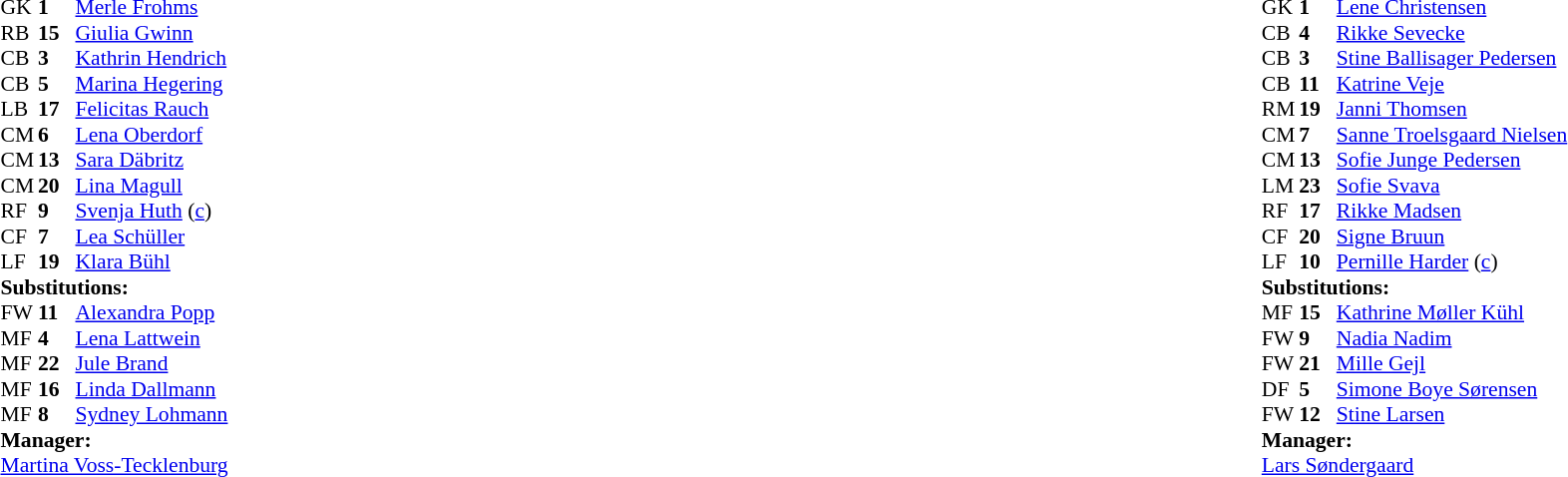<table width="100%">
<tr>
<td valign="top" width="40%"><br><table style="font-size:90%" cellspacing="0" cellpadding="0">
<tr>
<th width=25></th>
<th width=25></th>
</tr>
<tr>
<td>GK</td>
<td><strong>1</strong></td>
<td><a href='#'>Merle Frohms</a></td>
</tr>
<tr>
<td>RB</td>
<td><strong>15</strong></td>
<td><a href='#'>Giulia Gwinn</a></td>
</tr>
<tr>
<td>CB</td>
<td><strong>3</strong></td>
<td><a href='#'>Kathrin Hendrich</a></td>
</tr>
<tr>
<td>CB</td>
<td><strong>5</strong></td>
<td><a href='#'>Marina Hegering</a></td>
<td></td>
</tr>
<tr>
<td>LB</td>
<td><strong>17</strong></td>
<td><a href='#'>Felicitas Rauch</a></td>
<td></td>
</tr>
<tr>
<td>CM</td>
<td><strong>6</strong></td>
<td><a href='#'>Lena Oberdorf</a></td>
<td></td>
<td></td>
</tr>
<tr>
<td>CM</td>
<td><strong>13</strong></td>
<td><a href='#'>Sara Däbritz</a></td>
<td></td>
<td></td>
</tr>
<tr>
<td>CM</td>
<td><strong>20</strong></td>
<td><a href='#'>Lina Magull</a></td>
<td></td>
<td></td>
</tr>
<tr>
<td>RF</td>
<td><strong>9</strong></td>
<td><a href='#'>Svenja Huth</a> (<a href='#'>c</a>)</td>
</tr>
<tr>
<td>CF</td>
<td><strong>7</strong></td>
<td><a href='#'>Lea Schüller</a></td>
<td></td>
<td></td>
</tr>
<tr>
<td>LF</td>
<td><strong>19</strong></td>
<td><a href='#'>Klara Bühl</a></td>
<td></td>
<td></td>
</tr>
<tr>
<td colspan=3><strong>Substitutions:</strong></td>
</tr>
<tr>
<td>FW</td>
<td><strong>11</strong></td>
<td><a href='#'>Alexandra Popp</a></td>
<td></td>
<td></td>
</tr>
<tr>
<td>MF</td>
<td><strong>4</strong></td>
<td><a href='#'>Lena Lattwein</a></td>
<td></td>
<td></td>
</tr>
<tr>
<td>MF</td>
<td><strong>22</strong></td>
<td><a href='#'>Jule Brand</a></td>
<td></td>
<td></td>
</tr>
<tr>
<td>MF</td>
<td><strong>16</strong></td>
<td><a href='#'>Linda Dallmann</a></td>
<td></td>
<td></td>
</tr>
<tr>
<td>MF</td>
<td><strong>8</strong></td>
<td><a href='#'>Sydney Lohmann</a></td>
<td></td>
<td></td>
</tr>
<tr>
<td colspan=3><strong>Manager:</strong></td>
</tr>
<tr>
<td colspan=3><a href='#'>Martina Voss-Tecklenburg</a></td>
</tr>
</table>
</td>
<td valign="top"></td>
<td valign="top" width="50%"><br><table style="font-size:90%; margin:auto" cellspacing="0" cellpadding="0">
<tr>
<th width=25></th>
<th width=25></th>
</tr>
<tr>
<td>GK</td>
<td><strong>1</strong></td>
<td><a href='#'>Lene Christensen</a></td>
</tr>
<tr>
<td>CB</td>
<td><strong>4</strong></td>
<td><a href='#'>Rikke Sevecke</a></td>
</tr>
<tr>
<td>CB</td>
<td><strong>3</strong></td>
<td><a href='#'>Stine Ballisager Pedersen</a></td>
</tr>
<tr>
<td>CB</td>
<td><strong>11</strong></td>
<td><a href='#'>Katrine Veje</a></td>
</tr>
<tr>
<td>RM</td>
<td><strong>19</strong></td>
<td><a href='#'>Janni Thomsen</a></td>
<td></td>
<td></td>
</tr>
<tr>
<td>CM</td>
<td><strong>7</strong></td>
<td><a href='#'>Sanne Troelsgaard Nielsen</a></td>
<td></td>
<td></td>
</tr>
<tr>
<td>CM</td>
<td><strong>13</strong></td>
<td><a href='#'>Sofie Junge Pedersen</a></td>
</tr>
<tr>
<td>LM</td>
<td><strong>23</strong></td>
<td><a href='#'>Sofie Svava</a></td>
<td></td>
<td></td>
</tr>
<tr>
<td>RF</td>
<td><strong>17</strong></td>
<td><a href='#'>Rikke Madsen</a></td>
<td></td>
<td></td>
</tr>
<tr>
<td>CF</td>
<td><strong>20</strong></td>
<td><a href='#'>Signe Bruun</a></td>
<td></td>
<td></td>
</tr>
<tr>
<td>LF</td>
<td><strong>10</strong></td>
<td><a href='#'>Pernille Harder</a> (<a href='#'>c</a>)</td>
</tr>
<tr>
<td colspan=3><strong>Substitutions:</strong></td>
</tr>
<tr>
<td>MF</td>
<td><strong>15</strong></td>
<td><a href='#'>Kathrine Møller Kühl</a></td>
<td></td>
<td></td>
</tr>
<tr>
<td>FW</td>
<td><strong>9</strong></td>
<td><a href='#'>Nadia Nadim</a></td>
<td></td>
<td></td>
</tr>
<tr>
<td>FW</td>
<td><strong>21</strong></td>
<td><a href='#'>Mille Gejl</a></td>
<td></td>
<td></td>
</tr>
<tr>
<td>DF</td>
<td><strong>5</strong></td>
<td><a href='#'>Simone Boye Sørensen</a></td>
<td></td>
<td></td>
</tr>
<tr>
<td>FW</td>
<td><strong>12</strong></td>
<td><a href='#'>Stine Larsen</a></td>
<td></td>
<td></td>
</tr>
<tr>
<td colspan=3><strong>Manager:</strong></td>
</tr>
<tr>
<td colspan=3><a href='#'>Lars Søndergaard</a></td>
</tr>
</table>
</td>
</tr>
</table>
